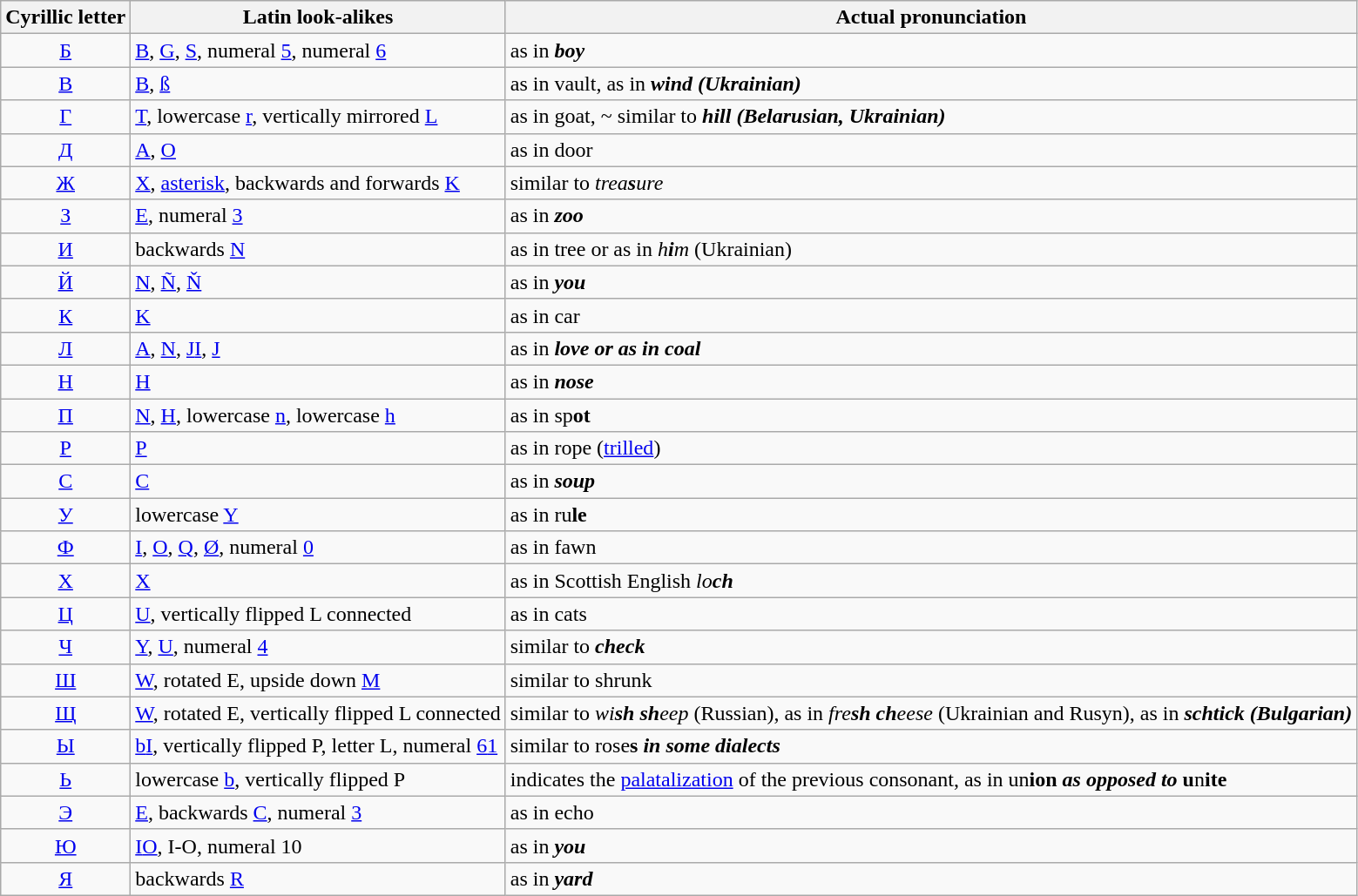<table class="wikitable sortable nounderlines">
<tr>
<th>Cyrillic letter</th>
<th>Latin look-alikes</th>
<th>Actual pronunciation</th>
</tr>
<tr>
<td align="center"><a href='#'>Б</a></td>
<td><a href='#'>B</a>, <a href='#'>G</a>, <a href='#'>S</a>, numeral <a href='#'>5</a>, numeral <a href='#'>6</a></td>
<td> as in <strong><em>b<strong>oy<em></td>
</tr>
<tr>
<td align="center"><a href='#'>В</a></td>
<td><a href='#'>B</a>, <a href='#'>ß</a></td>
<td> as in </em></strong>v</strong>ault</em>,  as in <strong><em>w<strong>ind<em> (Ukrainian)</td>
</tr>
<tr>
<td align="center"><a href='#'>Г</a></td>
<td><a href='#'>T</a>, lowercase <a href='#'>r</a>, vertically mirrored <a href='#'>L</a></td>
<td> as in </em></strong>g</strong>oat</em>, ~ similar to <strong><em>h<strong>ill<em> (Belarusian, Ukrainian)</td>
</tr>
<tr>
<td align="center"><a href='#'>Д</a></td>
<td><a href='#'>A</a>, <a href='#'>O</a></td>
<td> as in </em></strong>d</strong>oor</em></td>
</tr>
<tr>
<td align="center"><a href='#'>Ж</a></td>
<td><a href='#'>X</a>, <a href='#'>asterisk</a>, backwards and forwards <a href='#'>K</a></td>
<td> similar to <em>trea<strong>s</strong>ure</em></td>
</tr>
<tr>
<td align="center"><a href='#'>З</a></td>
<td><a href='#'>E</a>, numeral <a href='#'>3</a></td>
<td> as in <strong><em>z<strong>oo<em></td>
</tr>
<tr>
<td align="center"><a href='#'>И</a></td>
<td>backwards <a href='#'>N</a></td>
<td> as in </em>tr</strong>ee</em></strong> or  as in <em>h<strong>i</strong>m</em> (Ukrainian)</td>
</tr>
<tr>
<td align="center"><a href='#'>Й</a></td>
<td><a href='#'>N</a>, <a href='#'>Ñ</a>, <a href='#'>Ň</a></td>
<td> as in <strong><em>y<strong>ou<em></td>
</tr>
<tr>
<td align="center"><a href='#'>К</a></td>
<td><a href='#'>K</a></td>
<td> as in </em></strong>c</strong>ar</em></td>
</tr>
<tr>
<td align="center"><a href='#'>Л</a></td>
<td><a href='#'>A</a>, <a href='#'>N</a>, <a href='#'>J</a><a href='#'>I</a>, <a href='#'>J</a></td>
<td> as in <strong><em>l<strong>ove<em> or  as in </em>coa</strong>l</em></strong></td>
</tr>
<tr>
<td align="center"><a href='#'>Н</a></td>
<td><a href='#'>H</a></td>
<td> as in <strong><em>n<strong>ose<em></td>
</tr>
<tr>
<td align="center"><a href='#'>П</a></td>
<td><a href='#'>N</a>, <a href='#'>H</a>, lowercase <a href='#'>n</a>, lowercase <a href='#'>h</a></td>
<td> as in </em>s</strong>p<strong>ot<em></td>
</tr>
<tr>
<td align="center"><a href='#'>Р</a></td>
<td><a href='#'>P</a></td>
<td> as in </em></strong>r</strong>ope</em> (<a href='#'>trilled</a>)</td>
</tr>
<tr>
<td align="center"><a href='#'>С</a></td>
<td><a href='#'>C</a></td>
<td> as in <strong><em>s<strong>oup<em></td>
</tr>
<tr>
<td align="center"><a href='#'>У</a></td>
<td>lowercase <a href='#'>Y</a></td>
<td> as in </em>r</strong>u<strong>le<em></td>
</tr>
<tr>
<td align="center"><a href='#'>Ф</a></td>
<td><a href='#'>I</a>, <a href='#'>O</a>, <a href='#'>Q</a>, <a href='#'>Ø</a>, numeral <a href='#'>0</a></td>
<td> as in </em></strong>f</strong>awn</em></td>
</tr>
<tr>
<td align="center"><a href='#'>Х</a></td>
<td><a href='#'>X</a></td>
<td> as in Scottish English <em>lo<strong>ch<strong><em></td>
</tr>
<tr>
<td align="center"><a href='#'>Ц</a></td>
<td><a href='#'>U</a>, vertically flipped L connected</td>
<td> as in </em>ca</strong>ts</em></strong></td>
</tr>
<tr>
<td align="center"><a href='#'>Ч</a></td>
<td><a href='#'>Y</a>, <a href='#'>U</a>, numeral <a href='#'>4</a></td>
<td> similar to <strong><em>ch<strong>eck<em></td>
</tr>
<tr>
<td align="center"><a href='#'>Ш</a></td>
<td><a href='#'>W</a>, rotated E, upside down <a href='#'>M</a></td>
<td> similar to </em></strong>sh</strong>runk</em></td>
</tr>
<tr>
<td align="center"><a href='#'>Щ</a></td>
<td><a href='#'>W</a>, rotated E, vertically flipped L connected</td>
<td> similar to <em>wi<strong>sh<strong><em> </em></strong>sh</strong>eep</em> (Russian),  as in <em>fre<strong>sh ch</strong>eese</em> (Ukrainian and Rusyn),  as in <strong><em>scht<strong>ick<em> (Bulgarian)</td>
</tr>
<tr>
<td align="center"><a href='#'>Ы</a></td>
<td><a href='#'>b</a><a href='#'>I</a>, vertically flipped P, letter L, numeral <a href='#'>6</a><a href='#'>1</a></td>
<td> similar to </em>ros</strong>e<strong>s<em> in some dialects</td>
</tr>
<tr>
<td align="center"><a href='#'>Ь</a></td>
<td>lowercase <a href='#'>b</a>, vertically flipped P</td>
<td>indicates the <a href='#'>palatalization</a> of the previous consonant, as in </em>u</strong>n<strong>ion<em> as opposed to </em>u</strong>n<strong>ite<em></td>
</tr>
<tr>
<td align="center"><a href='#'>Э</a></td>
<td><a href='#'>E</a>, backwards <a href='#'>C</a>, numeral <a href='#'>3</a></td>
<td align="left"> as in </em></strong>e</strong>cho</em></td>
</tr>
<tr>
<td align="center"><a href='#'>Ю</a></td>
<td><a href='#'>I</a><a href='#'>O</a>, I-O, numeral 10</td>
<td> as in <strong><em>you</em></strong></td>
</tr>
<tr>
<td align="center"><a href='#'>Я</a></td>
<td>backwards <a href='#'>R</a></td>
<td> as in <strong><em>ya<strong>rd<em></td>
</tr>
</table>
